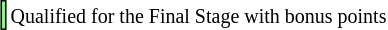<table style="margin:1em auto; text-align:center;">
<tr>
<td bgcolor=#90EE90 style="border: 1px solid black"></td>
<td bgcolor=#ffffff><small>Qualified for the Final Stage with bonus points</small></td>
</tr>
</table>
